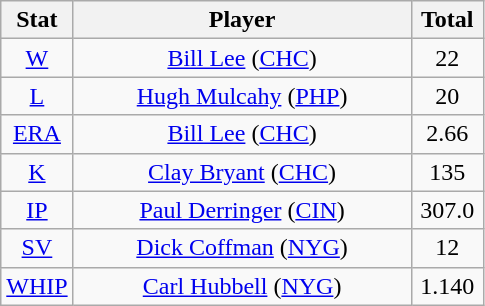<table class="wikitable" style="text-align:center;">
<tr>
<th style="width:15%;">Stat</th>
<th>Player</th>
<th style="width:15%;">Total</th>
</tr>
<tr>
<td><a href='#'>W</a></td>
<td><a href='#'>Bill Lee</a> (<a href='#'>CHC</a>)</td>
<td>22</td>
</tr>
<tr>
<td><a href='#'>L</a></td>
<td><a href='#'>Hugh Mulcahy</a> (<a href='#'>PHP</a>)</td>
<td>20</td>
</tr>
<tr>
<td><a href='#'>ERA</a></td>
<td><a href='#'>Bill Lee</a> (<a href='#'>CHC</a>)</td>
<td>2.66</td>
</tr>
<tr>
<td><a href='#'>K</a></td>
<td><a href='#'>Clay Bryant</a> (<a href='#'>CHC</a>)</td>
<td>135</td>
</tr>
<tr>
<td><a href='#'>IP</a></td>
<td><a href='#'>Paul Derringer</a> (<a href='#'>CIN</a>)</td>
<td>307.0</td>
</tr>
<tr>
<td><a href='#'>SV</a></td>
<td><a href='#'>Dick Coffman</a> (<a href='#'>NYG</a>)</td>
<td>12</td>
</tr>
<tr>
<td><a href='#'>WHIP</a></td>
<td><a href='#'>Carl Hubbell</a> (<a href='#'>NYG</a>)</td>
<td>1.140</td>
</tr>
</table>
